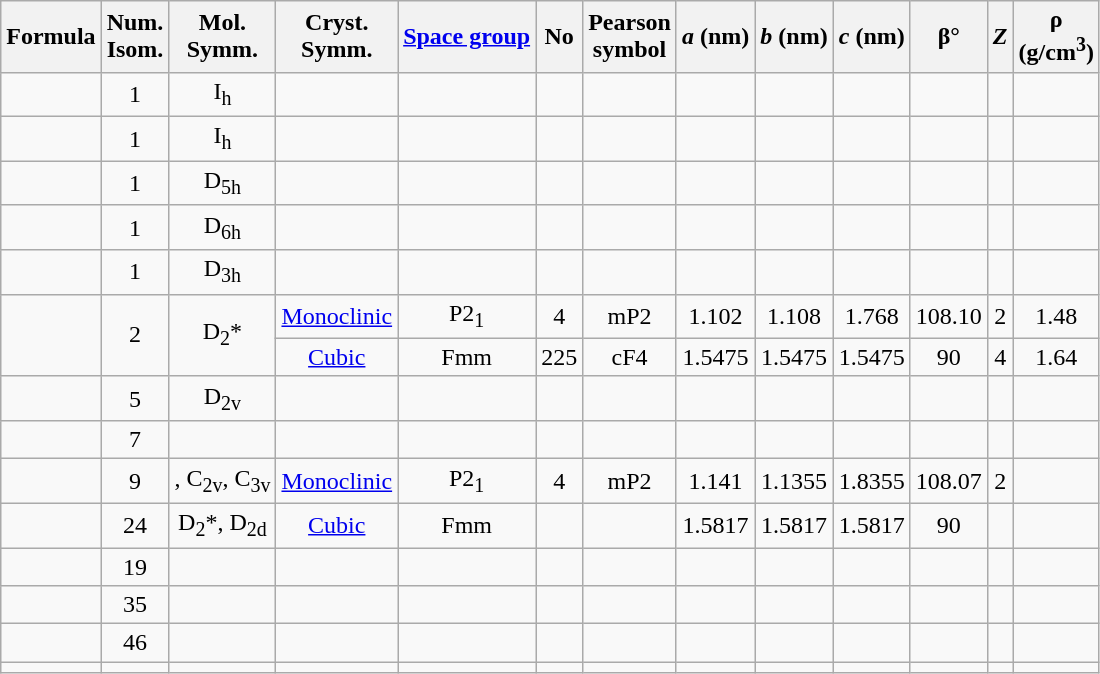<table class="wikitable" style="text-align:center">
<tr>
<th>Formula </th>
<th>Num.<br>Isom.</th>
<th>Mol.<br>Symm.</th>
<th>Cryst.<br>Symm.</th>
<th><a href='#'>Space group</a></th>
<th>No</th>
<th>Pearson <br>symbol</th>
<th><em>a</em> (nm)</th>
<th><em>b</em> (nm)</th>
<th><em>c</em> (nm)</th>
<th>β°</th>
<th><em>Z</em></th>
<th>ρ<br>(g/cm<sup>3</sup>)</th>
</tr>
<tr>
<td></td>
<td>1</td>
<td>I<sub>h</sub></td>
<td></td>
<td></td>
<td></td>
<td></td>
<td></td>
<td></td>
<td></td>
<td></td>
<td></td>
<td></td>
</tr>
<tr>
<td></td>
<td>1</td>
<td>I<sub>h</sub></td>
<td></td>
<td></td>
<td></td>
<td></td>
<td></td>
<td></td>
<td></td>
<td></td>
<td></td>
<td></td>
</tr>
<tr>
<td><a href='#'></a></td>
<td>1</td>
<td>D<sub>5h</sub></td>
<td></td>
<td></td>
<td></td>
<td></td>
<td></td>
<td></td>
<td></td>
<td></td>
<td></td>
<td></td>
</tr>
<tr>
<td></td>
<td>1</td>
<td>D<sub>6h</sub></td>
<td></td>
<td></td>
<td></td>
<td></td>
<td></td>
<td></td>
<td></td>
<td></td>
<td></td>
<td></td>
</tr>
<tr>
<td></td>
<td>1</td>
<td>D<sub>3h</sub></td>
<td></td>
<td></td>
<td></td>
<td></td>
<td></td>
<td></td>
<td></td>
<td></td>
<td></td>
<td></td>
</tr>
<tr>
<td rowspan=2></td>
<td rowspan=2>2</td>
<td rowspan=2>D<sub>2</sub>*</td>
<td><a href='#'>Monoclinic</a></td>
<td>P2<sub>1</sub></td>
<td>4</td>
<td>mP2</td>
<td>1.102</td>
<td>1.108</td>
<td>1.768</td>
<td>108.10</td>
<td>2</td>
<td>1.48</td>
</tr>
<tr>
<td><a href='#'>Cubic</a></td>
<td>Fmm</td>
<td>225</td>
<td>cF4</td>
<td>1.5475</td>
<td>1.5475</td>
<td>1.5475</td>
<td>90</td>
<td>4</td>
<td>1.64</td>
</tr>
<tr>
<td></td>
<td>5</td>
<td>D<sub>2v</sub></td>
<td></td>
<td></td>
<td></td>
<td></td>
<td></td>
<td></td>
<td></td>
<td></td>
<td></td>
<td></td>
</tr>
<tr>
<td></td>
<td>7</td>
<td></td>
<td></td>
<td></td>
<td></td>
<td></td>
<td></td>
<td></td>
<td></td>
<td></td>
<td></td>
<td></td>
</tr>
<tr>
<td></td>
<td>9</td>
<td>, C<sub>2v</sub>, C<sub>3v</sub></td>
<td><a href='#'>Monoclinic</a></td>
<td>P2<sub>1</sub></td>
<td>4</td>
<td>mP2</td>
<td>1.141</td>
<td>1.1355</td>
<td>1.8355</td>
<td>108.07</td>
<td>2</td>
<td></td>
</tr>
<tr>
<td></td>
<td>24</td>
<td>D<sub>2</sub>*, D<sub>2d</sub></td>
<td><a href='#'>Cubic</a></td>
<td>Fmm</td>
<td></td>
<td></td>
<td>1.5817</td>
<td>1.5817</td>
<td>1.5817</td>
<td>90</td>
<td></td>
<td></td>
</tr>
<tr>
<td></td>
<td>19</td>
<td></td>
<td></td>
<td></td>
<td></td>
<td></td>
<td></td>
<td></td>
<td></td>
<td></td>
<td></td>
<td></td>
</tr>
<tr>
<td></td>
<td>35</td>
<td></td>
<td></td>
<td></td>
<td></td>
<td></td>
<td></td>
<td></td>
<td></td>
<td></td>
<td></td>
<td></td>
</tr>
<tr>
<td></td>
<td>46</td>
<td></td>
<td></td>
<td></td>
<td></td>
<td></td>
<td></td>
<td></td>
<td></td>
<td></td>
<td></td>
<td></td>
</tr>
<tr>
<td></td>
<td></td>
<td></td>
<td></td>
<td></td>
<td></td>
<td></td>
<td></td>
<td></td>
<td></td>
<td></td>
<td></td>
<td></td>
</tr>
</table>
